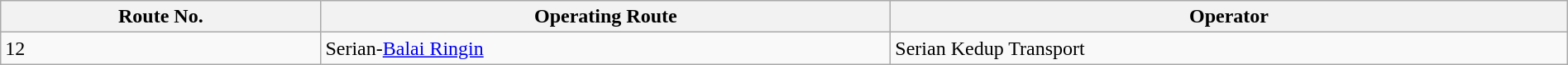<table class="wikitable"  style="width:100%; margin:auto;">
<tr>
<th>Route No.</th>
<th>Operating Route</th>
<th>Operator</th>
</tr>
<tr>
<td>12</td>
<td>Serian-<a href='#'>Balai Ringin</a></td>
<td>Serian Kedup Transport</td>
</tr>
</table>
